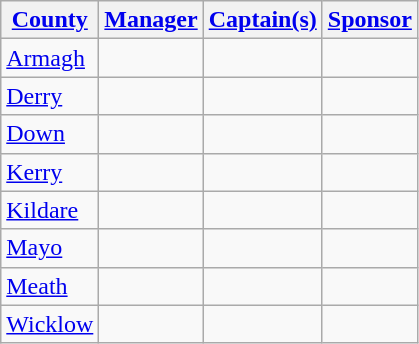<table class="wikitable sortable" style="text-align: left;">
<tr>
<th><a href='#'>County</a></th>
<th><a href='#'>Manager</a></th>
<th><a href='#'>Captain(s)</a></th>
<th><a href='#'>Sponsor</a></th>
</tr>
<tr>
<td style="text-align:left"> <a href='#'>Armagh</a></td>
<td></td>
<td></td>
<td></td>
</tr>
<tr>
<td style="text-align:left"> <a href='#'>Derry</a></td>
<td></td>
<td></td>
<td></td>
</tr>
<tr>
<td style="text-align:left"> <a href='#'>Down</a></td>
<td></td>
<td></td>
<td></td>
</tr>
<tr>
<td style="text-align:left"> <a href='#'>Kerry</a></td>
<td></td>
<td></td>
<td></td>
</tr>
<tr>
<td style="text-align:left"> <a href='#'>Kildare</a></td>
<td></td>
<td></td>
<td></td>
</tr>
<tr>
<td style="text-align:left"> <a href='#'>Mayo</a></td>
<td></td>
<td></td>
<td></td>
</tr>
<tr>
<td style="text-align:left"> <a href='#'>Meath</a></td>
<td></td>
<td></td>
<td></td>
</tr>
<tr>
<td style="text-align:left"> <a href='#'>Wicklow</a></td>
<td></td>
<td></td>
<td></td>
</tr>
</table>
